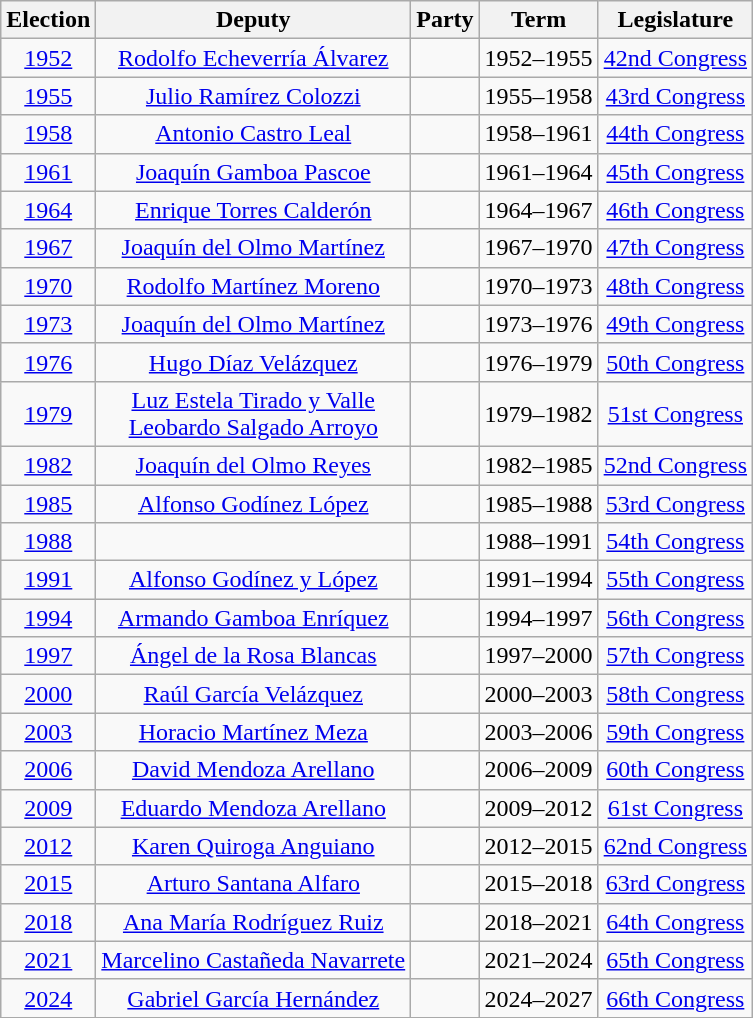<table class="wikitable sortable" style="text-align: center">
<tr>
<th>Election</th>
<th class="unsortable">Deputy</th>
<th class="unsortable">Party</th>
<th class="unsortable">Term</th>
<th class="unsortable">Legislature</th>
</tr>
<tr>
<td><a href='#'>1952</a></td>
<td><a href='#'>Rodolfo Echeverría Álvarez</a></td>
<td></td>
<td>1952–1955</td>
<td><a href='#'>42nd Congress</a></td>
</tr>
<tr>
<td><a href='#'>1955</a></td>
<td><a href='#'>Julio Ramírez Colozzi</a></td>
<td></td>
<td>1955–1958</td>
<td><a href='#'>43rd Congress</a></td>
</tr>
<tr>
<td><a href='#'>1958</a></td>
<td><a href='#'>Antonio Castro Leal</a></td>
<td></td>
<td>1958–1961</td>
<td><a href='#'>44th Congress</a></td>
</tr>
<tr>
<td><a href='#'>1961</a></td>
<td><a href='#'>Joaquín Gamboa Pascoe</a></td>
<td></td>
<td>1961–1964</td>
<td><a href='#'>45th Congress</a></td>
</tr>
<tr>
<td><a href='#'>1964</a></td>
<td><a href='#'>Enrique Torres Calderón</a></td>
<td></td>
<td>1964–1967</td>
<td><a href='#'>46th Congress</a></td>
</tr>
<tr>
<td><a href='#'>1967</a></td>
<td><a href='#'>Joaquín del Olmo Martínez</a></td>
<td></td>
<td>1967–1970</td>
<td><a href='#'>47th Congress</a></td>
</tr>
<tr>
<td><a href='#'>1970</a></td>
<td><a href='#'>Rodolfo Martínez Moreno</a></td>
<td></td>
<td>1970–1973</td>
<td><a href='#'>48th Congress</a></td>
</tr>
<tr>
<td><a href='#'>1973</a></td>
<td><a href='#'>Joaquín del Olmo Martínez</a></td>
<td></td>
<td>1973–1976</td>
<td><a href='#'>49th Congress</a></td>
</tr>
<tr>
<td><a href='#'>1976</a></td>
<td><a href='#'>Hugo Díaz Velázquez</a></td>
<td></td>
<td>1976–1979</td>
<td><a href='#'>50th Congress</a></td>
</tr>
<tr>
<td><a href='#'>1979</a></td>
<td><a href='#'>Luz Estela Tirado y Valle</a><br><a href='#'>Leobardo Salgado Arroyo</a></td>
<td></td>
<td>1979–1982</td>
<td><a href='#'>51st Congress</a></td>
</tr>
<tr>
<td><a href='#'>1982</a></td>
<td><a href='#'>Joaquín del Olmo Reyes</a></td>
<td></td>
<td>1982–1985</td>
<td><a href='#'>52nd Congress</a></td>
</tr>
<tr>
<td><a href='#'>1985</a></td>
<td><a href='#'>Alfonso Godínez López</a></td>
<td></td>
<td>1985–1988</td>
<td><a href='#'>53rd Congress</a></td>
</tr>
<tr>
<td><a href='#'>1988</a></td>
<td></td>
<td></td>
<td>1988–1991</td>
<td><a href='#'>54th Congress</a></td>
</tr>
<tr>
<td><a href='#'>1991</a></td>
<td><a href='#'>Alfonso Godínez y López</a></td>
<td></td>
<td>1991–1994</td>
<td><a href='#'>55th Congress</a></td>
</tr>
<tr>
<td><a href='#'>1994</a></td>
<td><a href='#'>Armando Gamboa Enríquez</a></td>
<td></td>
<td>1994–1997</td>
<td><a href='#'>56th Congress</a></td>
</tr>
<tr>
<td><a href='#'>1997</a></td>
<td><a href='#'>Ángel de la Rosa Blancas</a></td>
<td></td>
<td>1997–2000</td>
<td><a href='#'>57th Congress</a></td>
</tr>
<tr>
<td><a href='#'>2000</a></td>
<td><a href='#'>Raúl García Velázquez</a></td>
<td></td>
<td>2000–2003</td>
<td><a href='#'>58th Congress</a></td>
</tr>
<tr>
<td><a href='#'>2003</a></td>
<td><a href='#'>Horacio Martínez Meza</a></td>
<td></td>
<td>2003–2006</td>
<td><a href='#'>59th Congress</a></td>
</tr>
<tr>
<td><a href='#'>2006</a></td>
<td><a href='#'>David Mendoza Arellano</a></td>
<td></td>
<td>2006–2009</td>
<td><a href='#'>60th Congress</a></td>
</tr>
<tr>
<td><a href='#'>2009</a></td>
<td><a href='#'>Eduardo Mendoza Arellano</a></td>
<td></td>
<td>2009–2012</td>
<td><a href='#'>61st Congress</a></td>
</tr>
<tr>
<td><a href='#'>2012</a></td>
<td><a href='#'>Karen Quiroga Anguiano</a></td>
<td></td>
<td>2012–2015</td>
<td><a href='#'>62nd Congress</a></td>
</tr>
<tr>
<td><a href='#'>2015</a></td>
<td><a href='#'>Arturo Santana Alfaro</a></td>
<td></td>
<td>2015–2018</td>
<td><a href='#'>63rd Congress</a></td>
</tr>
<tr>
<td><a href='#'>2018</a></td>
<td><a href='#'>Ana María Rodríguez Ruiz</a></td>
<td></td>
<td>2018–2021</td>
<td><a href='#'>64th Congress</a></td>
</tr>
<tr>
<td><a href='#'>2021</a></td>
<td><a href='#'>Marcelino Castañeda Navarrete</a></td>
<td></td>
<td>2021–2024</td>
<td><a href='#'>65th Congress</a></td>
</tr>
<tr>
<td><a href='#'>2024</a></td>
<td><a href='#'>Gabriel García Hernández</a></td>
<td></td>
<td>2024–2027</td>
<td><a href='#'>66th Congress</a></td>
</tr>
</table>
